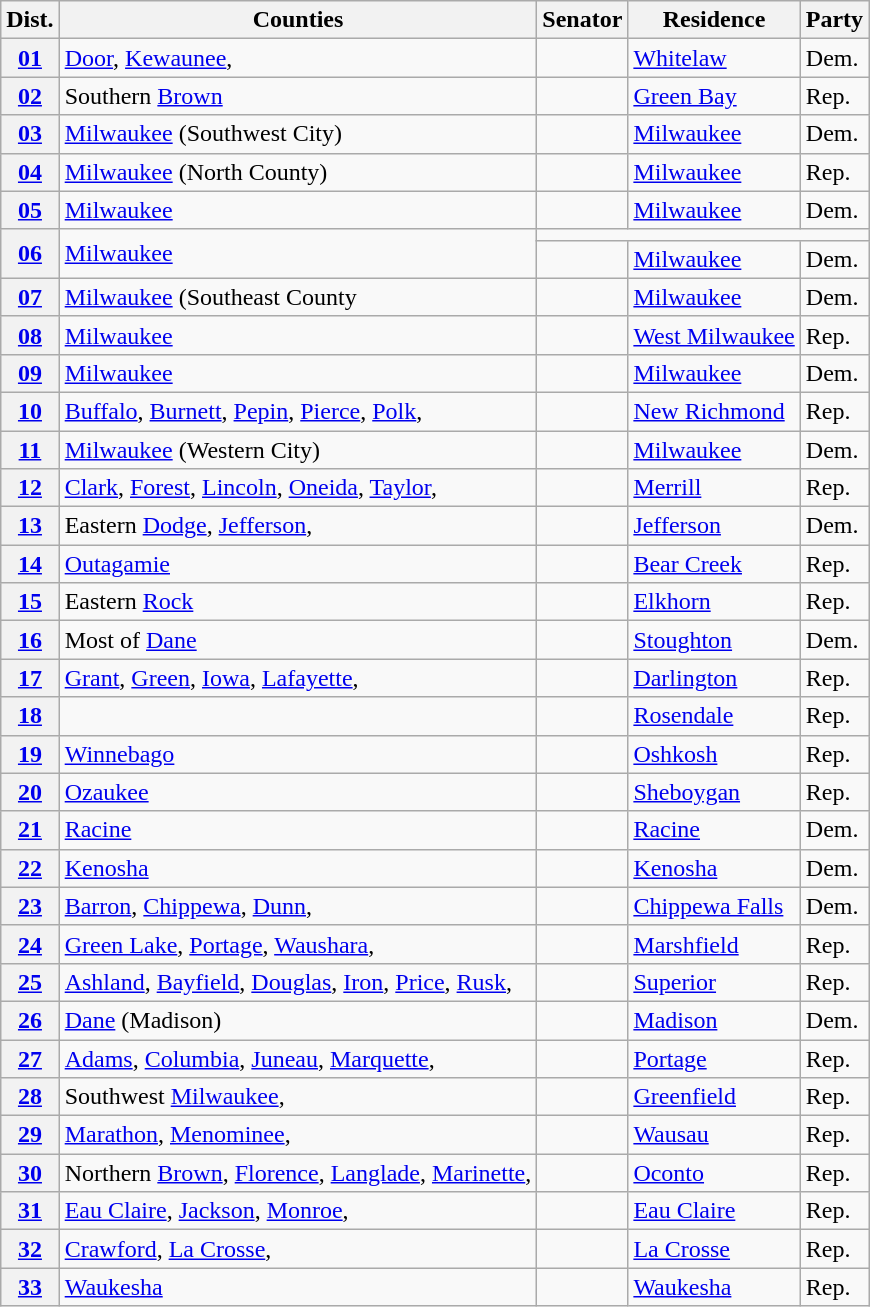<table class="wikitable sortable">
<tr>
<th>Dist.</th>
<th>Counties</th>
<th>Senator</th>
<th>Residence</th>
<th>Party</th>
</tr>
<tr>
<th><a href='#'>01</a></th>
<td><a href='#'>Door</a>, <a href='#'>Kewaunee</a>, </td>
<td></td>
<td><a href='#'>Whitelaw</a></td>
<td>Dem.</td>
</tr>
<tr>
<th><a href='#'>02</a></th>
<td>Southern <a href='#'>Brown</a> </td>
<td></td>
<td><a href='#'>Green Bay</a></td>
<td>Rep.</td>
</tr>
<tr>
<th><a href='#'>03</a></th>
<td><a href='#'>Milwaukee</a> (Southwest City)</td>
<td></td>
<td><a href='#'>Milwaukee</a></td>
<td>Dem.</td>
</tr>
<tr>
<th><a href='#'>04</a></th>
<td><a href='#'>Milwaukee</a> (North County)</td>
<td></td>
<td><a href='#'>Milwaukee</a></td>
<td>Rep.</td>
</tr>
<tr>
<th><a href='#'>05</a></th>
<td><a href='#'>Milwaukee</a> </td>
<td></td>
<td><a href='#'>Milwaukee</a></td>
<td>Dem.</td>
</tr>
<tr>
<th rowspan="2"><a href='#'>06</a></th>
<td rowspan="2"><a href='#'>Milwaukee</a> </td>
<td colspan="3"></td>
</tr>
<tr>
<td> </td>
<td><a href='#'>Milwaukee</a></td>
<td>Dem.</td>
</tr>
<tr>
<th><a href='#'>07</a></th>
<td><a href='#'>Milwaukee</a> (Southeast County </td>
<td></td>
<td><a href='#'>Milwaukee</a></td>
<td>Dem.</td>
</tr>
<tr>
<th><a href='#'>08</a></th>
<td><a href='#'>Milwaukee</a> </td>
<td></td>
<td><a href='#'>West Milwaukee</a></td>
<td>Rep.</td>
</tr>
<tr>
<th><a href='#'>09</a></th>
<td><a href='#'>Milwaukee</a> </td>
<td></td>
<td><a href='#'>Milwaukee</a></td>
<td>Dem.</td>
</tr>
<tr>
<th><a href='#'>10</a></th>
<td><a href='#'>Buffalo</a>, <a href='#'>Burnett</a>, <a href='#'>Pepin</a>, <a href='#'>Pierce</a>, <a href='#'>Polk</a>, </td>
<td></td>
<td><a href='#'>New Richmond</a></td>
<td>Rep.</td>
</tr>
<tr>
<th><a href='#'>11</a></th>
<td><a href='#'>Milwaukee</a> (Western City)</td>
<td></td>
<td><a href='#'>Milwaukee</a></td>
<td>Dem.</td>
</tr>
<tr>
<th><a href='#'>12</a></th>
<td><a href='#'>Clark</a>, <a href='#'>Forest</a>, <a href='#'>Lincoln</a>, <a href='#'>Oneida</a>, <a href='#'>Taylor</a>, </td>
<td></td>
<td><a href='#'>Merrill</a></td>
<td>Rep.</td>
</tr>
<tr>
<th><a href='#'>13</a></th>
<td>Eastern <a href='#'>Dodge</a>, <a href='#'>Jefferson</a>, </td>
<td></td>
<td><a href='#'>Jefferson</a></td>
<td>Dem.</td>
</tr>
<tr>
<th><a href='#'>14</a></th>
<td><a href='#'>Outagamie</a> </td>
<td></td>
<td><a href='#'>Bear Creek</a></td>
<td>Rep.</td>
</tr>
<tr>
<th><a href='#'>15</a></th>
<td>Eastern <a href='#'>Rock</a> </td>
<td></td>
<td><a href='#'>Elkhorn</a></td>
<td>Rep.</td>
</tr>
<tr>
<th><a href='#'>16</a></th>
<td>Most of <a href='#'>Dane</a> </td>
<td></td>
<td><a href='#'>Stoughton</a></td>
<td>Dem.</td>
</tr>
<tr>
<th><a href='#'>17</a></th>
<td><a href='#'>Grant</a>, <a href='#'>Green</a>, <a href='#'>Iowa</a>, <a href='#'>Lafayette</a>, </td>
<td></td>
<td><a href='#'>Darlington</a></td>
<td>Rep.</td>
</tr>
<tr>
<th><a href='#'>18</a></th>
<td> </td>
<td></td>
<td><a href='#'>Rosendale</a></td>
<td>Rep.</td>
</tr>
<tr>
<th><a href='#'>19</a></th>
<td><a href='#'>Winnebago</a></td>
<td></td>
<td><a href='#'>Oshkosh</a></td>
<td>Rep.</td>
</tr>
<tr>
<th><a href='#'>20</a></th>
<td><a href='#'>Ozaukee</a> </td>
<td></td>
<td><a href='#'>Sheboygan</a></td>
<td>Rep.</td>
</tr>
<tr>
<th><a href='#'>21</a></th>
<td><a href='#'>Racine</a> </td>
<td></td>
<td><a href='#'>Racine</a></td>
<td>Dem.</td>
</tr>
<tr>
<th><a href='#'>22</a></th>
<td><a href='#'>Kenosha</a></td>
<td></td>
<td><a href='#'>Kenosha</a></td>
<td>Dem.</td>
</tr>
<tr>
<th><a href='#'>23</a></th>
<td><a href='#'>Barron</a>, <a href='#'>Chippewa</a>, <a href='#'>Dunn</a>, </td>
<td></td>
<td><a href='#'>Chippewa Falls</a></td>
<td>Dem.</td>
</tr>
<tr>
<th><a href='#'>24</a></th>
<td><a href='#'>Green Lake</a>, <a href='#'>Portage</a>, <a href='#'>Waushara</a>, </td>
<td></td>
<td><a href='#'>Marshfield</a></td>
<td>Rep.</td>
</tr>
<tr>
<th><a href='#'>25</a></th>
<td><a href='#'>Ashland</a>, <a href='#'>Bayfield</a>, <a href='#'>Douglas</a>, <a href='#'>Iron</a>, <a href='#'>Price</a>, <a href='#'>Rusk</a>, </td>
<td></td>
<td><a href='#'>Superior</a></td>
<td>Rep.</td>
</tr>
<tr>
<th><a href='#'>26</a></th>
<td><a href='#'>Dane</a> (Madison)</td>
<td></td>
<td><a href='#'>Madison</a></td>
<td>Dem.</td>
</tr>
<tr>
<th><a href='#'>27</a></th>
<td><a href='#'>Adams</a>, <a href='#'>Columbia</a>, <a href='#'>Juneau</a>, <a href='#'>Marquette</a>, </td>
<td></td>
<td><a href='#'>Portage</a></td>
<td>Rep.</td>
</tr>
<tr>
<th><a href='#'>28</a></th>
<td>Southwest <a href='#'>Milwaukee</a>,  </td>
<td></td>
<td><a href='#'>Greenfield</a></td>
<td>Rep.</td>
</tr>
<tr>
<th><a href='#'>29</a></th>
<td><a href='#'>Marathon</a>, <a href='#'>Menominee</a>, </td>
<td></td>
<td><a href='#'>Wausau</a></td>
<td>Rep.</td>
</tr>
<tr>
<th><a href='#'>30</a></th>
<td>Northern <a href='#'>Brown</a>, <a href='#'>Florence</a>, <a href='#'>Langlade</a>, <a href='#'>Marinette</a>, </td>
<td></td>
<td><a href='#'>Oconto</a></td>
<td>Rep.</td>
</tr>
<tr>
<th><a href='#'>31</a></th>
<td><a href='#'>Eau Claire</a>, <a href='#'>Jackson</a>, <a href='#'>Monroe</a>, </td>
<td></td>
<td><a href='#'>Eau Claire</a></td>
<td>Rep.</td>
</tr>
<tr>
<th><a href='#'>32</a></th>
<td><a href='#'>Crawford</a>, <a href='#'>La Crosse</a>, </td>
<td></td>
<td><a href='#'>La Crosse</a></td>
<td>Rep.</td>
</tr>
<tr>
<th><a href='#'>33</a></th>
<td><a href='#'>Waukesha</a> </td>
<td></td>
<td><a href='#'>Waukesha</a></td>
<td>Rep.</td>
</tr>
</table>
